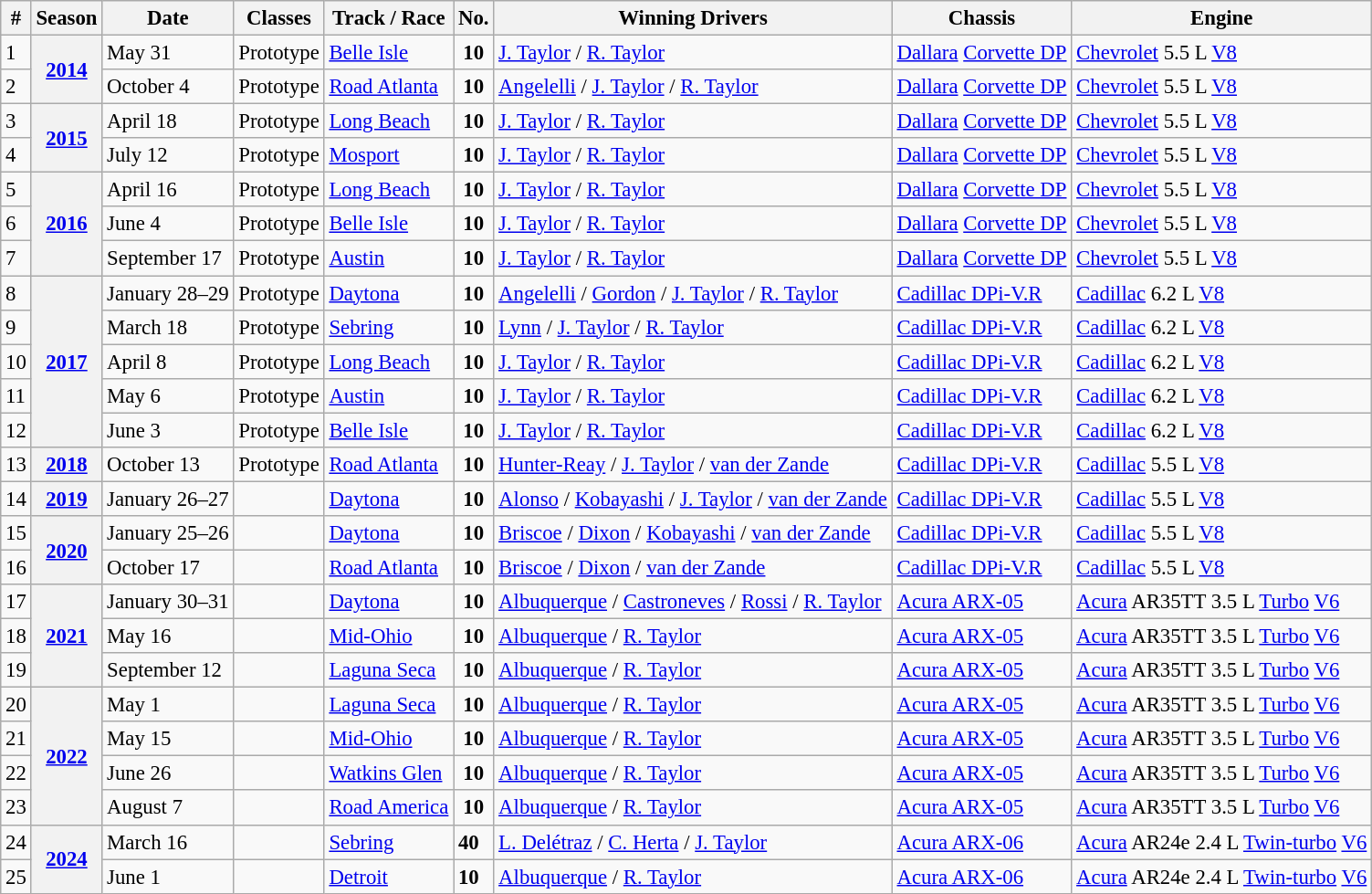<table class="wikitable" style="font-size:95%;">
<tr>
<th>#</th>
<th>Season</th>
<th>Date</th>
<th>Classes</th>
<th>Track / Race</th>
<th>No.</th>
<th>Winning Drivers</th>
<th>Chassis</th>
<th>Engine</th>
</tr>
<tr>
<td>1</td>
<th rowspan=2 align=center><a href='#'>2014</a></th>
<td>May 31</td>
<td>Prototype</td>
<td><a href='#'>Belle Isle</a></td>
<td align=center><strong>10</strong></td>
<td align=left> <a href='#'>J. Taylor</a> /  <a href='#'>R. Taylor</a></td>
<td><a href='#'>Dallara</a> <a href='#'>Corvette DP</a></td>
<td><a href='#'>Chevrolet</a> 5.5 L <a href='#'>V8</a></td>
</tr>
<tr>
<td>2</td>
<td>October 4</td>
<td>Prototype</td>
<td><a href='#'>Road Atlanta</a></td>
<td align=center><strong>10</strong></td>
<td align=left> <a href='#'>Angelelli</a> /  <a href='#'>J. Taylor</a> /  <a href='#'>R. Taylor</a></td>
<td><a href='#'>Dallara</a> <a href='#'>Corvette DP</a></td>
<td><a href='#'>Chevrolet</a> 5.5 L <a href='#'>V8</a></td>
</tr>
<tr>
<td>3</td>
<th rowspan=2 align=center><a href='#'>2015</a></th>
<td>April 18</td>
<td>Prototype</td>
<td><a href='#'>Long Beach</a></td>
<td align=center><strong>10</strong></td>
<td align=left> <a href='#'>J. Taylor</a> /  <a href='#'>R. Taylor</a></td>
<td><a href='#'>Dallara</a> <a href='#'>Corvette DP</a></td>
<td><a href='#'>Chevrolet</a> 5.5 L <a href='#'>V8</a></td>
</tr>
<tr>
<td>4</td>
<td>July 12</td>
<td>Prototype</td>
<td><a href='#'>Mosport</a></td>
<td align=center><strong>10</strong></td>
<td align=left> <a href='#'>J. Taylor</a> /  <a href='#'>R. Taylor</a></td>
<td><a href='#'>Dallara</a> <a href='#'>Corvette DP</a></td>
<td><a href='#'>Chevrolet</a> 5.5 L <a href='#'>V8</a></td>
</tr>
<tr>
<td>5</td>
<th rowspan=3 align=center><a href='#'>2016</a></th>
<td>April 16</td>
<td>Prototype</td>
<td><a href='#'>Long Beach</a></td>
<td align=center><strong>10</strong></td>
<td align=left> <a href='#'>J. Taylor</a> /  <a href='#'>R. Taylor</a></td>
<td><a href='#'>Dallara</a> <a href='#'>Corvette DP</a></td>
<td><a href='#'>Chevrolet</a> 5.5 L <a href='#'>V8</a></td>
</tr>
<tr>
<td>6</td>
<td>June 4</td>
<td>Prototype</td>
<td><a href='#'>Belle Isle</a></td>
<td align=center><strong>10</strong></td>
<td align=left> <a href='#'>J. Taylor</a> /  <a href='#'>R. Taylor</a></td>
<td><a href='#'>Dallara</a> <a href='#'>Corvette DP</a></td>
<td><a href='#'>Chevrolet</a> 5.5 L <a href='#'>V8</a></td>
</tr>
<tr>
<td>7</td>
<td>September 17</td>
<td>Prototype</td>
<td><a href='#'>Austin</a></td>
<td align=center><strong>10</strong></td>
<td align=left> <a href='#'>J. Taylor</a> /  <a href='#'>R. Taylor</a></td>
<td><a href='#'>Dallara</a> <a href='#'>Corvette DP</a></td>
<td><a href='#'>Chevrolet</a> 5.5 L <a href='#'>V8</a></td>
</tr>
<tr>
<td>8</td>
<th rowspan=5 align=center><a href='#'>2017</a></th>
<td>January 28–29</td>
<td>Prototype</td>
<td><a href='#'>Daytona</a></td>
<td align=center><strong>10</strong></td>
<td align=left> <a href='#'>Angelelli</a> /  <a href='#'>Gordon</a> /  <a href='#'>J. Taylor</a> /  <a href='#'>R. Taylor</a></td>
<td><a href='#'>Cadillac DPi-V.R</a></td>
<td><a href='#'>Cadillac</a> 6.2 L <a href='#'>V8</a></td>
</tr>
<tr>
<td>9</td>
<td>March 18</td>
<td>Prototype</td>
<td><a href='#'>Sebring</a></td>
<td align=center><strong>10</strong></td>
<td align=left> <a href='#'>Lynn</a> /  <a href='#'>J. Taylor</a> /  <a href='#'>R. Taylor</a></td>
<td><a href='#'>Cadillac DPi-V.R</a></td>
<td><a href='#'>Cadillac</a> 6.2 L <a href='#'>V8</a></td>
</tr>
<tr>
<td>10</td>
<td>April 8</td>
<td>Prototype</td>
<td><a href='#'>Long Beach</a></td>
<td align=center><strong>10</strong></td>
<td align=left> <a href='#'>J. Taylor</a> /  <a href='#'>R. Taylor</a></td>
<td><a href='#'>Cadillac DPi-V.R</a></td>
<td><a href='#'>Cadillac</a> 6.2 L <a href='#'>V8</a></td>
</tr>
<tr>
<td>11</td>
<td>May 6</td>
<td>Prototype</td>
<td><a href='#'>Austin</a></td>
<td align=center><strong>10</strong></td>
<td align=left> <a href='#'>J. Taylor</a> /  <a href='#'>R. Taylor</a></td>
<td><a href='#'>Cadillac DPi-V.R</a></td>
<td><a href='#'>Cadillac</a> 6.2 L <a href='#'>V8</a></td>
</tr>
<tr>
<td>12</td>
<td>June 3</td>
<td>Prototype</td>
<td><a href='#'>Belle Isle</a></td>
<td align=center><strong>10</strong></td>
<td align=left> <a href='#'>J. Taylor</a> /  <a href='#'>R. Taylor</a></td>
<td><a href='#'>Cadillac DPi-V.R</a></td>
<td><a href='#'>Cadillac</a> 6.2 L <a href='#'>V8</a></td>
</tr>
<tr>
<td>13</td>
<th rowspan=1 align=center><a href='#'>2018</a></th>
<td>October 13</td>
<td>Prototype</td>
<td><a href='#'>Road Atlanta</a></td>
<td align=center><strong>10</strong></td>
<td align=left> <a href='#'>Hunter-Reay</a> /  <a href='#'>J. Taylor</a> /  <a href='#'>van der Zande</a></td>
<td><a href='#'>Cadillac DPi-V.R</a></td>
<td><a href='#'>Cadillac</a> 5.5 L <a href='#'>V8</a></td>
</tr>
<tr>
<td>14</td>
<th rowspan=1 align=center><a href='#'>2019</a></th>
<td>January 26–27</td>
<td align=center></td>
<td><a href='#'>Daytona</a></td>
<td align=center><strong>10</strong></td>
<td align=left> <a href='#'>Alonso</a> /  <a href='#'>Kobayashi</a> /  <a href='#'>J. Taylor</a> /  <a href='#'>van der Zande</a></td>
<td><a href='#'>Cadillac DPi-V.R</a></td>
<td><a href='#'>Cadillac</a> 5.5 L <a href='#'>V8</a></td>
</tr>
<tr>
<td>15</td>
<th rowspan=2 align=center><a href='#'>2020</a></th>
<td>January 25–26</td>
<td align=center></td>
<td><a href='#'>Daytona</a></td>
<td align=center><strong>10</strong></td>
<td align=left> <a href='#'>Briscoe</a> /  <a href='#'>Dixon</a> /  <a href='#'>Kobayashi</a> /  <a href='#'>van der Zande</a></td>
<td><a href='#'>Cadillac DPi-V.R</a></td>
<td><a href='#'>Cadillac</a> 5.5 L <a href='#'>V8</a></td>
</tr>
<tr>
<td>16</td>
<td>October 17</td>
<td align=center></td>
<td><a href='#'>Road Atlanta</a></td>
<td align=center><strong>10</strong></td>
<td align=left> <a href='#'>Briscoe</a> /  <a href='#'>Dixon</a> /  <a href='#'>van der Zande</a></td>
<td><a href='#'>Cadillac DPi-V.R</a></td>
<td><a href='#'>Cadillac</a> 5.5 L <a href='#'>V8</a></td>
</tr>
<tr>
<td>17</td>
<th rowspan=3 align=center><a href='#'>2021</a></th>
<td>January 30–31</td>
<td align=center></td>
<td><a href='#'>Daytona</a></td>
<td align=center><strong>10</strong></td>
<td align=left> <a href='#'>Albuquerque</a> /  <a href='#'>Castroneves</a> /  <a href='#'>Rossi</a> /  <a href='#'>R. Taylor</a></td>
<td><a href='#'>Acura ARX-05</a></td>
<td><a href='#'>Acura</a> AR35TT 3.5 L <a href='#'>Turbo</a> <a href='#'>V6</a></td>
</tr>
<tr>
<td>18</td>
<td>May 16</td>
<td align=center></td>
<td><a href='#'>Mid-Ohio</a></td>
<td align=center><strong>10</strong></td>
<td align=left> <a href='#'>Albuquerque</a> /  <a href='#'>R. Taylor</a></td>
<td><a href='#'>Acura ARX-05</a></td>
<td><a href='#'>Acura</a> AR35TT 3.5 L <a href='#'>Turbo</a> <a href='#'>V6</a></td>
</tr>
<tr>
<td>19</td>
<td>September 12</td>
<td align=center></td>
<td><a href='#'>Laguna Seca</a></td>
<td align=center><strong>10</strong></td>
<td align=left> <a href='#'>Albuquerque</a> /  <a href='#'>R. Taylor</a></td>
<td><a href='#'>Acura ARX-05</a></td>
<td><a href='#'>Acura</a> AR35TT 3.5 L <a href='#'>Turbo</a> <a href='#'>V6</a></td>
</tr>
<tr>
<td>20</td>
<th rowspan=4 align=center><a href='#'>2022</a></th>
<td>May 1</td>
<td align=center></td>
<td><a href='#'>Laguna Seca</a></td>
<td align=center><strong>10</strong></td>
<td align=left> <a href='#'>Albuquerque</a> /  <a href='#'>R. Taylor</a></td>
<td><a href='#'>Acura ARX-05</a></td>
<td><a href='#'>Acura</a> AR35TT 3.5 L <a href='#'>Turbo</a> <a href='#'>V6</a></td>
</tr>
<tr>
<td>21</td>
<td>May 15</td>
<td align=center></td>
<td><a href='#'>Mid-Ohio</a></td>
<td align=center><strong>10</strong></td>
<td align=left> <a href='#'>Albuquerque</a> /  <a href='#'>R. Taylor</a></td>
<td><a href='#'>Acura ARX-05</a></td>
<td><a href='#'>Acura</a> AR35TT 3.5 L <a href='#'>Turbo</a> <a href='#'>V6</a></td>
</tr>
<tr>
<td>22</td>
<td>June 26</td>
<td align=center></td>
<td><a href='#'>Watkins Glen</a></td>
<td align=center><strong>10</strong></td>
<td align=left> <a href='#'>Albuquerque</a> /  <a href='#'>R. Taylor</a></td>
<td><a href='#'>Acura ARX-05</a></td>
<td><a href='#'>Acura</a> AR35TT 3.5 L <a href='#'>Turbo</a> <a href='#'>V6</a></td>
</tr>
<tr>
<td>23</td>
<td>August 7</td>
<td align=center></td>
<td><a href='#'>Road America</a></td>
<td align=center><strong>10</strong></td>
<td align=left> <a href='#'>Albuquerque</a> /  <a href='#'>R. Taylor</a></td>
<td><a href='#'>Acura ARX-05</a></td>
<td><a href='#'>Acura</a> AR35TT 3.5 L <a href='#'>Turbo</a> <a href='#'>V6</a></td>
</tr>
<tr>
<td>24</td>
<th rowspan="2"><a href='#'>2024</a></th>
<td>March 16</td>
<td></td>
<td><a href='#'>Sebring</a></td>
<td><strong>40</strong></td>
<td> <a href='#'>L. Delétraz</a> /  <a href='#'>C. Herta</a> /  <a href='#'>J. Taylor</a></td>
<td><a href='#'>Acura ARX-06</a></td>
<td><a href='#'>Acura</a> AR24e 2.4 L <a href='#'>Twin-turbo</a> <a href='#'>V6</a></td>
</tr>
<tr>
<td>25</td>
<td>June 1</td>
<td></td>
<td><a href='#'>Detroit</a></td>
<td><strong>10</strong></td>
<td> <a href='#'>Albuquerque</a> /  <a href='#'>R. Taylor</a></td>
<td><a href='#'>Acura ARX-06</a></td>
<td><a href='#'>Acura</a> AR24e 2.4 L <a href='#'>Twin-turbo</a> <a href='#'>V6</a></td>
</tr>
</table>
